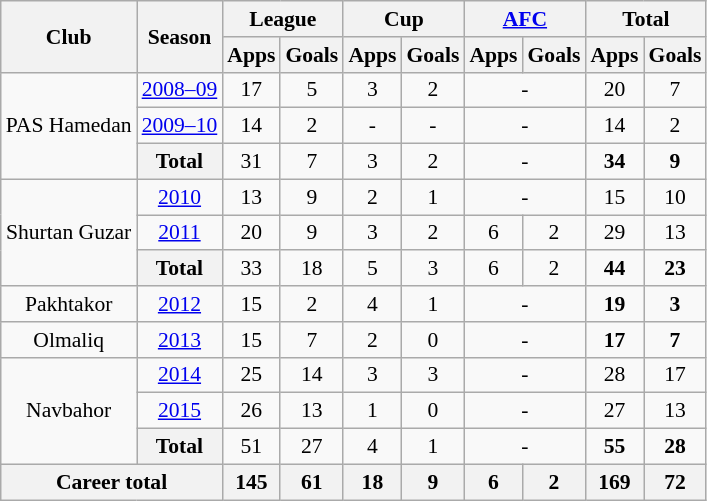<table class="wikitable" style="font-size:90%; text-align:center;">
<tr>
<th rowspan="2">Club</th>
<th rowspan="2">Season</th>
<th colspan="2">League</th>
<th colspan="2">Cup</th>
<th colspan="2"><a href='#'>AFC</a></th>
<th colspan="2">Total</th>
</tr>
<tr>
<th>Apps</th>
<th>Goals</th>
<th>Apps</th>
<th>Goals</th>
<th>Apps</th>
<th>Goals</th>
<th>Apps</th>
<th>Goals</th>
</tr>
<tr>
<td rowspan="3">PAS Hamedan</td>
<td><a href='#'>2008–09</a></td>
<td>17</td>
<td>5</td>
<td>3</td>
<td>2</td>
<td colspan="2">-</td>
<td>20</td>
<td>7</td>
</tr>
<tr>
<td><a href='#'>2009–10</a></td>
<td>14</td>
<td>2</td>
<td>-</td>
<td>-</td>
<td colspan="2">-</td>
<td>14</td>
<td>2</td>
</tr>
<tr>
<th>Total</th>
<td>31</td>
<td>7</td>
<td>3</td>
<td>2</td>
<td colspan="2">-</td>
<td><strong>34</strong></td>
<td><strong>9</strong></td>
</tr>
<tr>
<td rowspan="3">Shurtan Guzar</td>
<td><a href='#'>2010</a></td>
<td>13</td>
<td>9</td>
<td>2</td>
<td>1</td>
<td colspan="2">-</td>
<td>15</td>
<td>10</td>
</tr>
<tr>
<td><a href='#'>2011</a></td>
<td>20</td>
<td>9</td>
<td>3</td>
<td>2</td>
<td>6</td>
<td>2</td>
<td>29</td>
<td>13</td>
</tr>
<tr>
<th>Total</th>
<td>33</td>
<td>18</td>
<td>5</td>
<td>3</td>
<td>6</td>
<td>2</td>
<td><strong>44</strong></td>
<td><strong>23</strong></td>
</tr>
<tr>
<td rowspan="1">Pakhtakor</td>
<td><a href='#'>2012</a></td>
<td>15</td>
<td>2</td>
<td>4</td>
<td>1</td>
<td colspan="2">-</td>
<td><strong>19</strong></td>
<td><strong>3</strong></td>
</tr>
<tr>
<td rowspan="1">Olmaliq</td>
<td><a href='#'>2013</a></td>
<td>15</td>
<td>7</td>
<td>2</td>
<td>0</td>
<td colspan="2">-</td>
<td><strong>17</strong></td>
<td><strong>7</strong></td>
</tr>
<tr>
<td rowspan="3">Navbahor</td>
<td><a href='#'>2014</a></td>
<td>25</td>
<td>14</td>
<td>3</td>
<td>3</td>
<td colspan="2">-</td>
<td>28</td>
<td>17</td>
</tr>
<tr>
<td><a href='#'>2015</a></td>
<td>26</td>
<td>13</td>
<td>1</td>
<td>0</td>
<td colspan="2">-</td>
<td>27</td>
<td>13</td>
</tr>
<tr>
<th>Total</th>
<td>51</td>
<td>27</td>
<td>4</td>
<td>1</td>
<td colspan="2">-</td>
<td><strong>55</strong></td>
<td><strong>28</strong></td>
</tr>
<tr>
<th colspan="2">Career total</th>
<th>145</th>
<th>61</th>
<th>18</th>
<th>9</th>
<th>6</th>
<th>2</th>
<th><strong>169</strong></th>
<th><strong>72</strong></th>
</tr>
</table>
